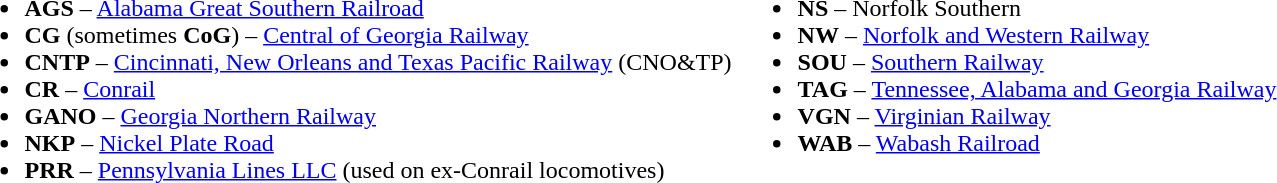<table>
<tr>
<td valign=top><br><ul><li><strong>AGS</strong> – <a href='#'>Alabama Great Southern Railroad</a></li><li><strong>CG</strong> (sometimes <strong>CoG</strong>) – <a href='#'>Central of Georgia Railway</a></li><li><strong>CNTP</strong> – <a href='#'>Cincinnati, New Orleans and Texas Pacific Railway</a> (CNO&TP)</li><li><strong>CR</strong> – <a href='#'>Conrail</a></li><li><strong>GANO</strong> – <a href='#'>Georgia Northern Railway</a></li><li><strong>NKP</strong> – <a href='#'>Nickel Plate Road</a></li><li><strong>PRR</strong> – <a href='#'>Pennsylvania Lines LLC</a> (used on ex-Conrail locomotives)</li></ul></td>
<td valign=top><br><ul><li><strong>NS</strong> – Norfolk Southern</li><li><strong>NW</strong> – <a href='#'>Norfolk and Western Railway</a></li><li><strong>SOU</strong> – <a href='#'>Southern Railway</a></li><li><strong>TAG</strong> – <a href='#'>Tennessee, Alabama and Georgia Railway</a></li><li><strong>VGN</strong> – <a href='#'>Virginian Railway</a></li><li><strong>WAB</strong> – <a href='#'>Wabash Railroad</a></li></ul></td>
</tr>
</table>
